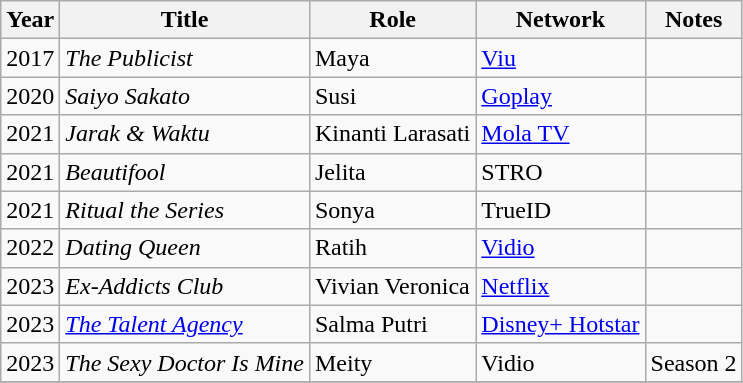<table class="wikitable sortable plainrowheaders">
<tr>
<th scope="col">Year</th>
<th scope="col">Title</th>
<th scope="col">Role</th>
<th scope="col" class="unsortable">Network</th>
<th class="unsortable">Notes</th>
</tr>
<tr>
<td>2017</td>
<td><em>The Publicist</em></td>
<td>Maya</td>
<td><a href='#'>Viu</a></td>
<td></td>
</tr>
<tr>
<td>2020</td>
<td><em>Saiyo Sakato</em></td>
<td>Susi</td>
<td><a href='#'>Goplay</a></td>
<td></td>
</tr>
<tr>
<td>2021</td>
<td><em>Jarak & Waktu</em></td>
<td>Kinanti Larasati</td>
<td><a href='#'>Mola TV</a></td>
<td></td>
</tr>
<tr>
<td>2021</td>
<td><em>Beautifool</em></td>
<td>Jelita</td>
<td>STRO</td>
<td></td>
</tr>
<tr>
<td>2021</td>
<td><em>Ritual the Series</em></td>
<td>Sonya</td>
<td>TrueID</td>
<td></td>
</tr>
<tr>
<td>2022</td>
<td><em>Dating Queen</em></td>
<td>Ratih</td>
<td><a href='#'>Vidio</a></td>
<td></td>
</tr>
<tr>
<td>2023</td>
<td><em>Ex-Addicts Club</em></td>
<td>Vivian Veronica</td>
<td><a href='#'>Netflix</a></td>
<td></td>
</tr>
<tr>
<td>2023</td>
<td><em><a href='#'>The Talent Agency</a></em></td>
<td>Salma Putri</td>
<td><a href='#'>Disney+ Hotstar</a></td>
<td></td>
</tr>
<tr>
<td>2023</td>
<td><em>The Sexy Doctor Is Mine</em></td>
<td>Meity</td>
<td>Vidio</td>
<td>Season 2</td>
</tr>
<tr>
</tr>
</table>
